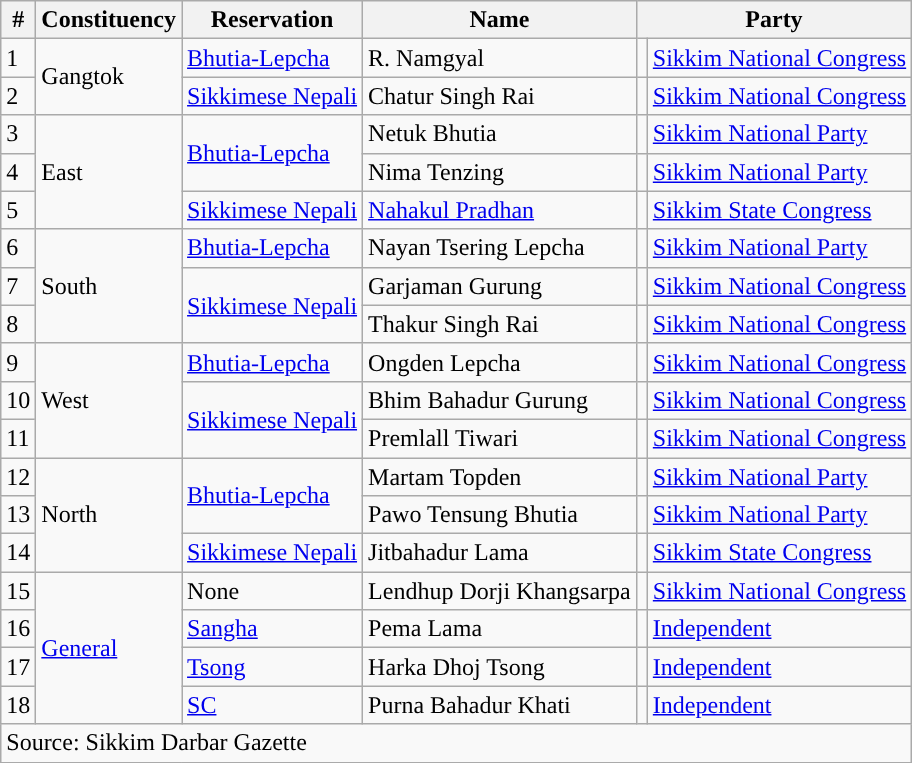<table class="wikitable sortable">
<tr>
<th>#</th>
<th>Constituency</th>
<th>Reservation</th>
<th>Name</th>
<th colspan=2>Party</th>
</tr>
<tr>
<td>1</td>
<td rowspan=2>Gangtok</td>
<td><a href='#'>Bhutia-Lepcha</a></td>
<td>R. Namgyal</td>
<td style="background-color: "></td>
<td><a href='#'>Sikkim National Congress</a></td>
</tr>
<tr>
<td>2</td>
<td><a href='#'>Sikkimese Nepali</a></td>
<td>Chatur Singh Rai</td>
<td style="background-color: "></td>
<td><a href='#'>Sikkim National Congress</a></td>
</tr>
<tr>
<td>3</td>
<td rowspan=3>East</td>
<td rowspan=2><a href='#'>Bhutia-Lepcha</a></td>
<td>Netuk Bhutia</td>
<td style="background-color: "></td>
<td><a href='#'>Sikkim National Party</a></td>
</tr>
<tr>
<td>4</td>
<td>Nima Tenzing</td>
<td style="background-color: "></td>
<td><a href='#'>Sikkim National Party</a></td>
</tr>
<tr>
<td>5</td>
<td><a href='#'>Sikkimese Nepali</a></td>
<td><a href='#'>Nahakul Pradhan</a></td>
<td style="background-color: "></td>
<td><a href='#'>Sikkim State Congress</a></td>
</tr>
<tr>
<td>6</td>
<td rowspan=3>South</td>
<td><a href='#'>Bhutia-Lepcha</a></td>
<td>Nayan Tsering Lepcha</td>
<td style="background-color: "></td>
<td><a href='#'>Sikkim National Party</a></td>
</tr>
<tr>
<td>7</td>
<td rowspan=2><a href='#'>Sikkimese Nepali</a></td>
<td>Garjaman Gurung</td>
<td style="background-color: "></td>
<td><a href='#'>Sikkim National Congress</a></td>
</tr>
<tr>
<td>8</td>
<td>Thakur Singh Rai</td>
<td style="background-color: "></td>
<td><a href='#'>Sikkim National Congress</a></td>
</tr>
<tr>
<td>9</td>
<td rowspan=3>West</td>
<td><a href='#'>Bhutia-Lepcha</a></td>
<td>Ongden Lepcha</td>
<td style="background-color: "></td>
<td><a href='#'>Sikkim National Congress</a></td>
</tr>
<tr>
<td>10</td>
<td rowspan=2><a href='#'>Sikkimese Nepali</a></td>
<td>Bhim Bahadur Gurung</td>
<td style="background-color: "></td>
<td><a href='#'>Sikkim National Congress</a></td>
</tr>
<tr>
<td>11</td>
<td>Premlall Tiwari</td>
<td style="background-color: "></td>
<td><a href='#'>Sikkim National Congress</a></td>
</tr>
<tr>
<td>12</td>
<td rowspan=3>North</td>
<td rowspan=2><a href='#'>Bhutia-Lepcha</a></td>
<td>Martam Topden</td>
<td style="background-color: "></td>
<td><a href='#'>Sikkim National Party</a></td>
</tr>
<tr>
<td>13</td>
<td>Pawo Tensung Bhutia</td>
<td style="background-color: "></td>
<td><a href='#'>Sikkim National Party</a></td>
</tr>
<tr>
<td>14</td>
<td><a href='#'>Sikkimese Nepali</a></td>
<td>Jitbahadur Lama</td>
<td style="background-color: "></td>
<td><a href='#'>Sikkim State Congress</a></td>
</tr>
<tr>
<td>15</td>
<td rowspan=4><a href='#'>General</a></td>
<td>None</td>
<td>Lendhup Dorji Khangsarpa</td>
<td style="background-color: "></td>
<td><a href='#'>Sikkim National Congress</a></td>
</tr>
<tr>
<td>16</td>
<td><a href='#'>Sangha</a></td>
<td>Pema Lama</td>
<td style="background-color: "></td>
<td><a href='#'>Independent</a></td>
</tr>
<tr>
<td>17</td>
<td><a href='#'>Tsong</a></td>
<td>Harka Dhoj Tsong</td>
<td style="background-color: "></td>
<td><a href='#'>Independent</a></td>
</tr>
<tr>
<td>18</td>
<td><a href='#'>SC</a></td>
<td>Purna Bahadur Khati</td>
<td style="background-color: "></td>
<td><a href='#'>Independent</a></td>
</tr>
<tr class="sortbottom">
<td colspan=6>Source: Sikkim Darbar Gazette</td>
</tr>
<tr>
</tr>
</table>
